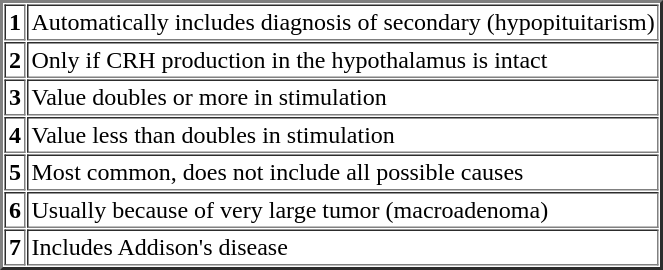<table border="2" cellspacing="1" cellpadding="2" style="margin:10px;">
<tr>
<td><strong>1</strong></td>
<td>Automatically includes diagnosis of secondary (hypopituitarism)</td>
</tr>
<tr>
<td><strong>2</strong></td>
<td>Only if CRH production in the hypothalamus is intact</td>
</tr>
<tr>
<td><strong>3</strong></td>
<td>Value doubles or more in stimulation</td>
</tr>
<tr>
<td><strong>4</strong></td>
<td>Value less than doubles in stimulation</td>
</tr>
<tr>
<td><strong>5</strong></td>
<td>Most common, does not include all possible causes</td>
</tr>
<tr>
<td><strong>6</strong></td>
<td>Usually because of very large tumor (macroadenoma)</td>
</tr>
<tr>
<td><strong>7</strong></td>
<td>Includes Addison's disease</td>
</tr>
</table>
